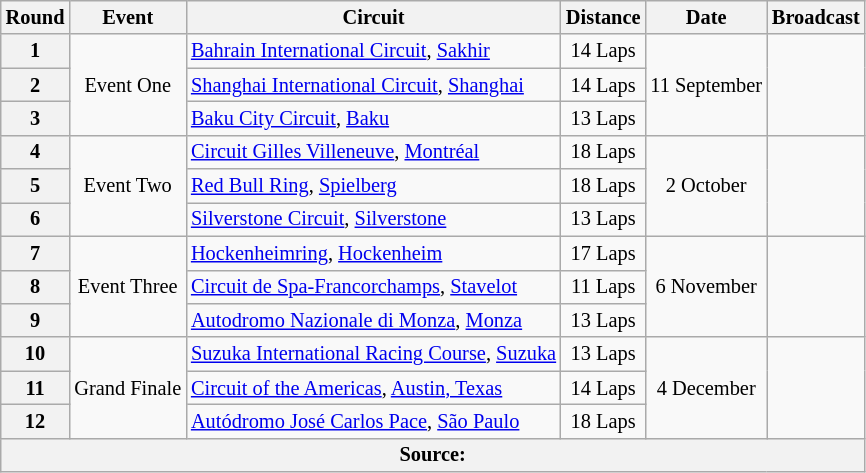<table class="wikitable" style="font-size: 85%;">
<tr>
<th data-sort-type="number">Round</th>
<th>Event</th>
<th>Circuit</th>
<th>Distance</th>
<th>Date</th>
<th>Broadcast</th>
</tr>
<tr>
<th>1</th>
<td rowspan="3" style="text-align:center">Event One</td>
<td> <a href='#'>Bahrain International Circuit</a>, <a href='#'>Sakhir</a></td>
<td style="text-align:center">14 Laps</td>
<td rowspan="3" style="text-align:center">11 September</td>
<td rowspan="3"></td>
</tr>
<tr>
<th>2</th>
<td> <a href='#'>Shanghai International Circuit</a>, <a href='#'>Shanghai</a></td>
<td style="text-align:center">14 Laps</td>
</tr>
<tr>
<th>3</th>
<td> <a href='#'>Baku City Circuit</a>, <a href='#'>Baku</a></td>
<td style="text-align:center">13 Laps</td>
</tr>
<tr>
<th>4</th>
<td rowspan="3" style="text-align:center">Event Two</td>
<td> <a href='#'>Circuit Gilles Villeneuve</a>, <a href='#'>Montréal</a></td>
<td style="text-align:center">18 Laps</td>
<td rowspan="3" style="text-align:center">2 October</td>
<td rowspan="3"></td>
</tr>
<tr>
<th>5</th>
<td> <a href='#'>Red Bull Ring</a>, <a href='#'>Spielberg</a></td>
<td style="text-align:center">18 Laps</td>
</tr>
<tr>
<th>6</th>
<td> <a href='#'>Silverstone Circuit</a>, <a href='#'>Silverstone</a></td>
<td style="text-align:center">13 Laps</td>
</tr>
<tr>
<th>7</th>
<td rowspan="3" style="text-align:center">Event Three</td>
<td> <a href='#'>Hockenheimring</a>, <a href='#'>Hockenheim</a></td>
<td style="text-align:center">17 Laps</td>
<td rowspan="3" style="text-align:center">6 November</td>
<td rowspan="3"></td>
</tr>
<tr>
<th>8</th>
<td> <a href='#'>Circuit de Spa-Francorchamps</a>, <a href='#'>Stavelot</a></td>
<td style="text-align:center">11 Laps</td>
</tr>
<tr>
<th>9</th>
<td> <a href='#'>Autodromo Nazionale di Monza</a>, <a href='#'>Monza</a></td>
<td style="text-align:center">13 Laps</td>
</tr>
<tr>
<th>10</th>
<td rowspan="3" style="text-align:center">Grand Finale</td>
<td> <a href='#'>Suzuka International Racing Course</a>, <a href='#'>Suzuka</a></td>
<td style="text-align:center">13 Laps</td>
<td rowspan="3" style="text-align:center">4 December</td>
<td rowspan="3"></td>
</tr>
<tr>
<th>11</th>
<td> <a href='#'>Circuit of the Americas</a>, <a href='#'>Austin, Texas</a></td>
<td style="text-align:center">14 Laps</td>
</tr>
<tr>
<th>12</th>
<td> <a href='#'>Autódromo José Carlos Pace</a>, <a href='#'>São Paulo</a></td>
<td style="text-align:center">18 Laps</td>
</tr>
<tr>
<th colspan="6" style="text-align:center"><strong>Source</strong>:</th>
</tr>
</table>
